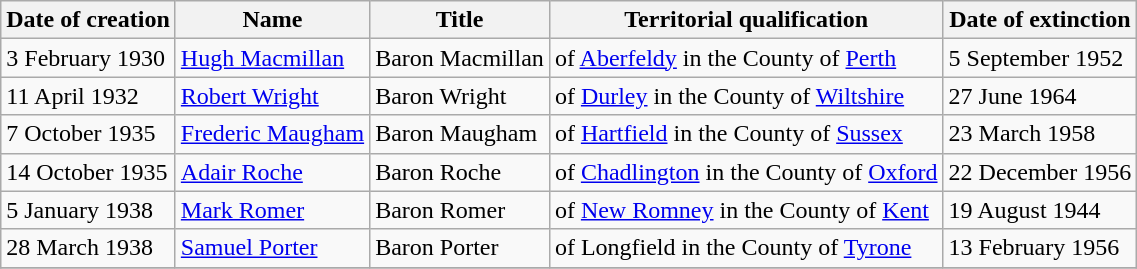<table class="wikitable">
<tr>
<th>Date of creation</th>
<th>Name</th>
<th>Title</th>
<th>Territorial qualification</th>
<th>Date of extinction</th>
</tr>
<tr>
<td>3 February 1930</td>
<td><a href='#'>Hugh Macmillan</a></td>
<td>Baron Macmillan</td>
<td>of <a href='#'>Aberfeldy</a> in the County of <a href='#'>Perth</a></td>
<td>5 September 1952</td>
</tr>
<tr>
<td>11 April 1932</td>
<td><a href='#'>Robert Wright</a></td>
<td>Baron Wright</td>
<td>of <a href='#'>Durley</a> in the County of <a href='#'>Wiltshire</a></td>
<td>27 June 1964</td>
</tr>
<tr>
<td>7 October 1935</td>
<td><a href='#'>Frederic Maugham</a></td>
<td>Baron Maugham</td>
<td>of <a href='#'>Hartfield</a> in the County of <a href='#'>Sussex</a></td>
<td>23 March 1958</td>
</tr>
<tr>
<td>14 October 1935</td>
<td><a href='#'>Adair Roche</a></td>
<td>Baron Roche</td>
<td>of <a href='#'>Chadlington</a> in the County of <a href='#'>Oxford</a></td>
<td>22 December 1956</td>
</tr>
<tr>
<td>5 January 1938</td>
<td><a href='#'>Mark Romer</a></td>
<td>Baron Romer</td>
<td>of <a href='#'>New Romney</a> in the County of <a href='#'>Kent</a></td>
<td>19 August 1944</td>
</tr>
<tr>
<td>28 March 1938</td>
<td><a href='#'>Samuel Porter</a></td>
<td>Baron Porter</td>
<td>of Longfield in the County of <a href='#'>Tyrone</a></td>
<td>13 February 1956</td>
</tr>
<tr>
</tr>
</table>
